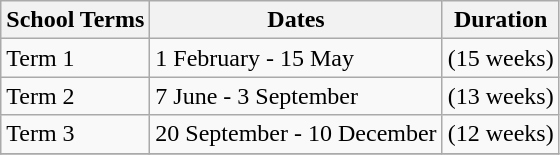<table class="wikitable">
<tr>
<th><strong>School Terms</strong></th>
<th><strong>Dates</strong></th>
<th><strong>Duration</strong></th>
</tr>
<tr>
<td>Term 1</td>
<td>1 February - 15 May</td>
<td>(15 weeks)</td>
</tr>
<tr>
<td>Term 2</td>
<td>7 June - 3 September</td>
<td>(13 weeks)</td>
</tr>
<tr>
<td>Term 3</td>
<td>20 September - 10 December</td>
<td>(12 weeks)</td>
</tr>
<tr>
</tr>
</table>
